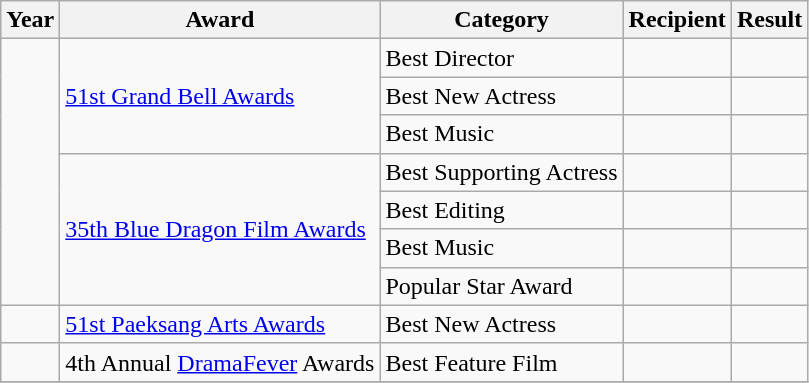<table class="wikitable">
<tr>
<th>Year</th>
<th>Award</th>
<th>Category</th>
<th>Recipient</th>
<th>Result</th>
</tr>
<tr>
<td rowspan="7"></td>
<td rowspan="3"><a href='#'>51st Grand Bell Awards</a></td>
<td>Best Director</td>
<td></td>
<td></td>
</tr>
<tr>
<td>Best New Actress</td>
<td></td>
<td></td>
</tr>
<tr>
<td>Best Music</td>
<td></td>
<td></td>
</tr>
<tr>
<td rowspan="4"><a href='#'>35th Blue Dragon Film Awards</a></td>
<td>Best Supporting Actress</td>
<td></td>
<td></td>
</tr>
<tr>
<td>Best Editing</td>
<td></td>
<td></td>
</tr>
<tr>
<td>Best Music</td>
<td></td>
<td></td>
</tr>
<tr>
<td>Popular Star Award</td>
<td></td>
<td></td>
</tr>
<tr>
<td></td>
<td><a href='#'>51st Paeksang Arts Awards</a></td>
<td>Best New Actress</td>
<td></td>
<td></td>
</tr>
<tr>
<td></td>
<td>4th Annual <a href='#'>DramaFever</a> Awards</td>
<td>Best Feature Film</td>
<td></td>
<td></td>
</tr>
<tr>
</tr>
</table>
